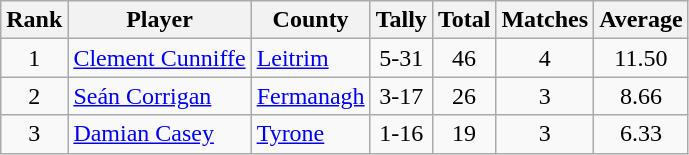<table class="wikitable">
<tr>
<th>Rank</th>
<th>Player</th>
<th>County</th>
<th>Tally</th>
<th>Total</th>
<th>Matches</th>
<th>Average</th>
</tr>
<tr>
<td rowspan=1 align=center>1</td>
<td><a href='#'>Clement Cunniffe</a></td>
<td><a href='#'>Leitrim</a></td>
<td align=center>5-31</td>
<td align=center>46</td>
<td align=center>4</td>
<td align=center>11.50</td>
</tr>
<tr>
<td rowspan=1 align=center>2</td>
<td><a href='#'>Seán Corrigan</a></td>
<td><a href='#'>Fermanagh</a></td>
<td align=center>3-17</td>
<td align=center>26</td>
<td align=center>3</td>
<td align=center>8.66</td>
</tr>
<tr>
<td rowspan=1 align=center>3</td>
<td><a href='#'>Damian Casey</a></td>
<td><a href='#'>Tyrone</a></td>
<td align=center>1-16</td>
<td align=center>19</td>
<td align=center>3</td>
<td align=center>6.33</td>
</tr>
</table>
